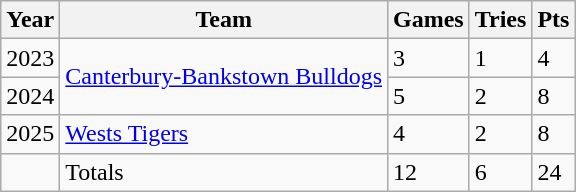<table class="wikitable">
<tr>
<th>Year</th>
<th>Team</th>
<th>Games</th>
<th>Tries</th>
<th>Pts</th>
</tr>
<tr>
<td>2023</td>
<td rowspan="2"> <a href='#'>Canterbury-Bankstown Bulldogs</a></td>
<td>3</td>
<td>1</td>
<td>4</td>
</tr>
<tr>
<td>2024</td>
<td>5</td>
<td>2</td>
<td>8</td>
</tr>
<tr>
<td>2025</td>
<td> <a href='#'>Wests Tigers</a></td>
<td>4</td>
<td>2</td>
<td>8</td>
</tr>
<tr>
<td></td>
<td>Totals</td>
<td>12</td>
<td>6</td>
<td>24</td>
</tr>
</table>
